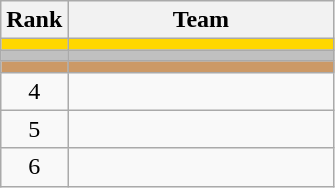<table class="wikitable">
<tr>
<th>Rank</th>
<th width=170>Team</th>
</tr>
<tr bgcolor=gold>
<td align=center></td>
<td></td>
</tr>
<tr bgcolor=silver>
<td align=center></td>
<td></td>
</tr>
<tr bgcolor=#cc9966>
<td align=center></td>
<td></td>
</tr>
<tr>
<td align=center>4</td>
<td></td>
</tr>
<tr>
<td align=center>5</td>
<td></td>
</tr>
<tr>
<td align=center>6</td>
<td></td>
</tr>
</table>
